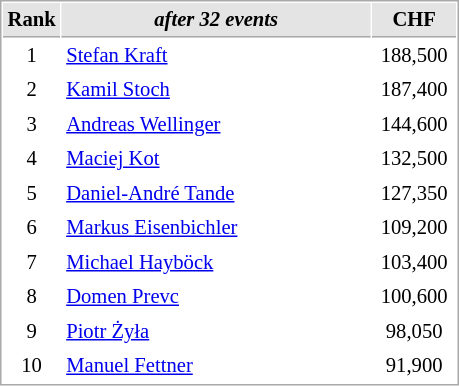<table cellspacing="1" cellpadding="3" style="border:1px solid #AAAAAA;font-size:86%">
<tr style="background-color: #E4E4E4;">
<th style="border-bottom:1px solid #AAAAAA; width: 10px;">Rank</th>
<th style="border-bottom:1px solid #AAAAAA; width: 200px;"><em>after 32 events</em></th>
<th style="border-bottom:1px solid #AAAAAA; width: 50px;">CHF</th>
</tr>
<tr>
<td align=center>1</td>
<td> <a href='#'>Stefan Kraft</a></td>
<td align=center>188,500</td>
</tr>
<tr>
<td align=center>2</td>
<td> <a href='#'>Kamil Stoch</a></td>
<td align=center>187,400</td>
</tr>
<tr>
<td align=center>3</td>
<td> <a href='#'>Andreas Wellinger</a></td>
<td align=center>144,600</td>
</tr>
<tr>
<td align=center>4</td>
<td> <a href='#'>Maciej Kot</a></td>
<td align=center>132,500</td>
</tr>
<tr>
<td align=center>5</td>
<td> <a href='#'>Daniel-André Tande</a></td>
<td align=center>127,350</td>
</tr>
<tr>
<td align=center>6</td>
<td> <a href='#'>Markus Eisenbichler</a></td>
<td align=center>109,200</td>
</tr>
<tr>
<td align=center>7</td>
<td> <a href='#'>Michael Hayböck</a></td>
<td align=center>103,400</td>
</tr>
<tr>
<td align=center>8</td>
<td> <a href='#'>Domen Prevc</a></td>
<td align=center>100,600</td>
</tr>
<tr>
<td align=center>9</td>
<td> <a href='#'>Piotr Żyła</a></td>
<td align=center>98,050</td>
</tr>
<tr>
<td align=center>10</td>
<td> <a href='#'>Manuel Fettner</a></td>
<td align=center>91,900</td>
</tr>
</table>
